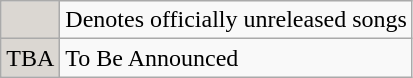<table class="wikitable">
<tr>
<td style="background:#DBD7D2;"></td>
<td>Denotes officially unreleased songs</td>
</tr>
<tr>
<td style="background:#DBD7D2;">TBA</td>
<td>To Be Announced</td>
</tr>
</table>
